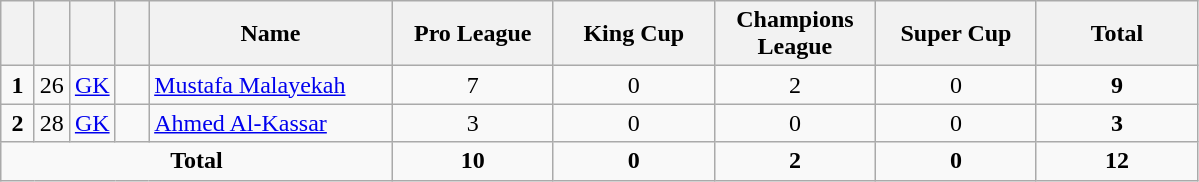<table class="wikitable" style="text-align:center">
<tr>
<th width=15></th>
<th width=15></th>
<th width=15></th>
<th width=15></th>
<th width=155>Name</th>
<th width=100>Pro League</th>
<th width=100>King Cup</th>
<th width=100>Champions League</th>
<th width=100>Super Cup</th>
<th width=100>Total</th>
</tr>
<tr>
<td><strong>1</strong></td>
<td>26</td>
<td><a href='#'>GK</a></td>
<td></td>
<td align=left><a href='#'>Mustafa Malayekah</a></td>
<td>7</td>
<td>0</td>
<td>2</td>
<td>0</td>
<td><strong>9</strong></td>
</tr>
<tr>
<td><strong>2</strong></td>
<td>28</td>
<td><a href='#'>GK</a></td>
<td></td>
<td align=left><a href='#'>Ahmed Al-Kassar</a></td>
<td>3</td>
<td>0</td>
<td>0</td>
<td>0</td>
<td><strong>3</strong></td>
</tr>
<tr>
<td colspan=5><strong>Total</strong></td>
<td><strong>10</strong></td>
<td><strong>0</strong></td>
<td><strong>2</strong></td>
<td><strong>0</strong></td>
<td><strong>12</strong></td>
</tr>
</table>
